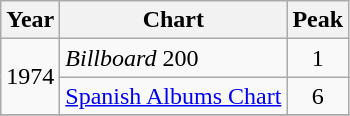<table class="wikitable">
<tr>
<th>Year</th>
<th>Chart</th>
<th>Peak</th>
</tr>
<tr>
<td rowspan="2">1974</td>
<td><em>Billboard</em> 200</td>
<td style="text-align:center;">1</td>
</tr>
<tr>
<td><a href='#'>Spanish Albums Chart</a></td>
<td style="text-align:center;">6</td>
</tr>
<tr>
</tr>
</table>
